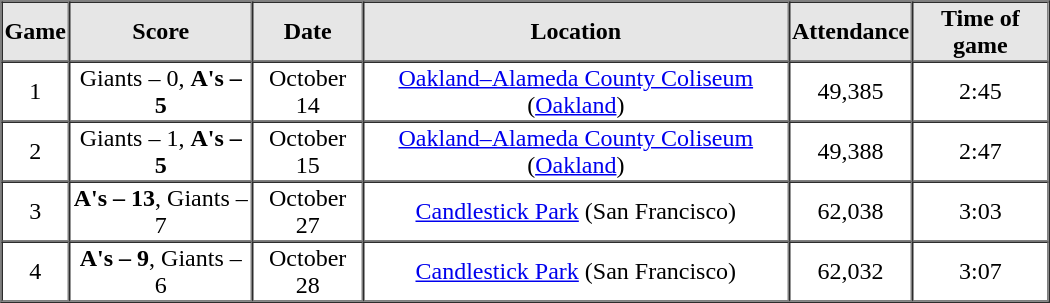<table border=1 cellspacing=0 width=700 style="margin-left:3em;">
<tr style="text-align:center; background-color:#e6e6e6;">
<th width=>Game</th>
<th width=>Score</th>
<th width=>Date</th>
<th width=>Location</th>
<th width=>Attendance</th>
<th width=>Time of game</th>
</tr>
<tr style="text-align:center;">
<td>1</td>
<td>Giants – 0, <strong>A's – 5</strong></td>
<td>October 14</td>
<td><a href='#'>Oakland–Alameda County Coliseum</a> (<a href='#'>Oakland</a>)</td>
<td>49,385</td>
<td>2:45</td>
</tr>
<tr style="text-align:center;">
<td>2</td>
<td>Giants – 1, <strong>A's – 5</strong></td>
<td>October 15</td>
<td><a href='#'>Oakland–Alameda County Coliseum</a> (<a href='#'>Oakland</a>)</td>
<td>49,388</td>
<td>2:47</td>
</tr>
<tr style="text-align:center;">
<td>3</td>
<td><strong>A's – 13</strong>, Giants – 7</td>
<td>October 27</td>
<td><a href='#'>Candlestick Park</a> (San Francisco)</td>
<td>62,038</td>
<td>3:03</td>
</tr>
<tr style="text-align:center;">
<td>4</td>
<td><strong>A's – 9</strong>, Giants – 6</td>
<td>October 28</td>
<td><a href='#'>Candlestick Park</a> (San Francisco)</td>
<td>62,032</td>
<td>3:07</td>
</tr>
<tr style="text-align:center;">
</tr>
</table>
